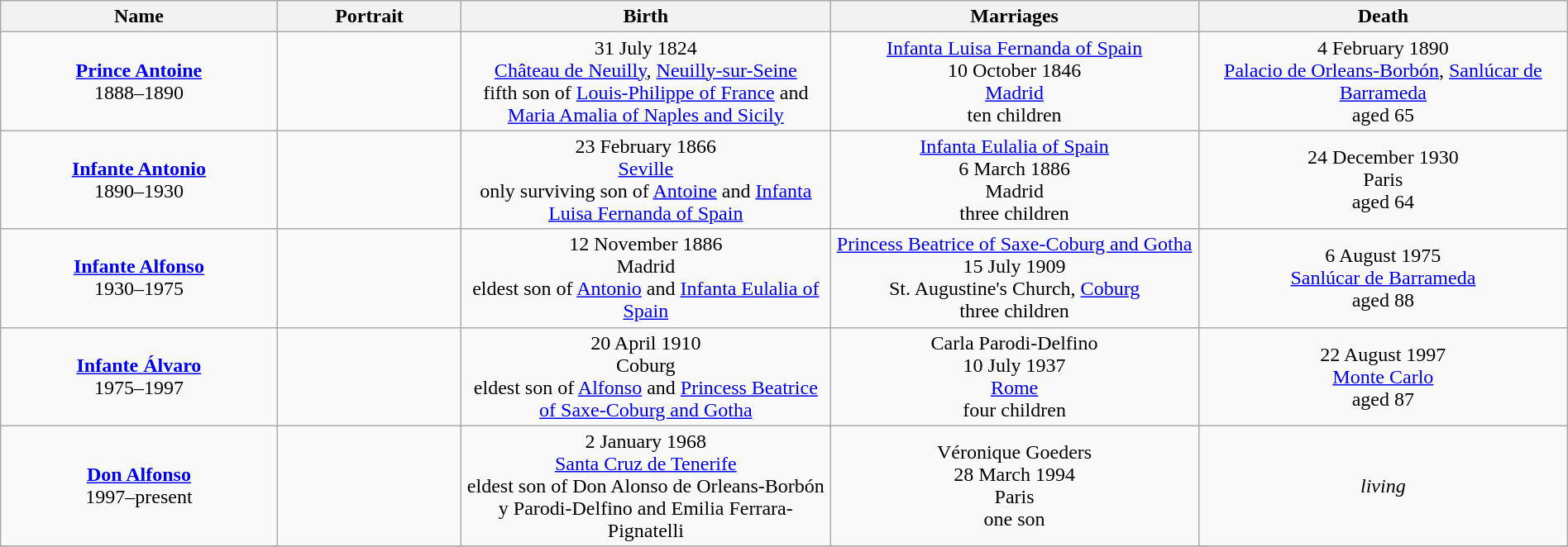<table style="text-align:center; width:100%" class="wikitable">
<tr>
<th width=15%>Name</th>
<th width=10%>Portrait</th>
<th width=20%>Birth</th>
<th width=20%>Marriages</th>
<th width=20%>Death</th>
</tr>
<tr>
<td width=auto><strong><a href='#'>Prince Antoine</a></strong><br>1888–1890</td>
<td></td>
<td>31 July 1824<br><a href='#'>Château de Neuilly</a>, <a href='#'>Neuilly-sur-Seine</a><br>fifth son of <a href='#'>Louis-Philippe of France</a> and <a href='#'>Maria Amalia of Naples and Sicily</a></td>
<td><a href='#'>Infanta Luisa Fernanda of Spain</a><br>10 October 1846<br><a href='#'>Madrid</a><br>ten children</td>
<td>4 February 1890<br><a href='#'>Palacio de Orleans-Borbón</a>, <a href='#'>Sanlúcar de Barrameda</a><br>aged 65</td>
</tr>
<tr>
<td width=auto><strong><a href='#'>Infante Antonio</a></strong><br>1890–1930</td>
<td></td>
<td>23 February 1866<br><a href='#'>Seville</a><br>only surviving son of <a href='#'>Antoine</a> and <a href='#'>Infanta Luisa Fernanda of Spain</a></td>
<td><a href='#'>Infanta Eulalia of Spain</a><br>6 March 1886<br>Madrid<br>three children</td>
<td>24 December 1930<br>Paris<br>aged 64</td>
</tr>
<tr>
<td width=auto><strong><a href='#'>Infante Alfonso</a></strong><br>1930–1975</td>
<td></td>
<td>12 November 1886<br>Madrid<br>eldest son of <a href='#'>Antonio</a> and <a href='#'>Infanta Eulalia of Spain</a></td>
<td><a href='#'>Princess Beatrice of Saxe-Coburg and Gotha</a><br>15 July 1909<br>St. Augustine's Church, <a href='#'>Coburg</a><br>three children</td>
<td>6 August 1975<br><a href='#'>Sanlúcar de Barrameda</a><br>aged 88</td>
</tr>
<tr>
<td width=auto><strong><a href='#'>Infante Álvaro</a></strong><br>1975–1997</td>
<td></td>
<td>20 April 1910<br>Coburg<br>eldest son of <a href='#'>Alfonso</a> and <a href='#'>Princess Beatrice of Saxe-Coburg and Gotha</a></td>
<td>Carla Parodi-Delfino<br>10 July 1937<br><a href='#'>Rome</a><br>four children</td>
<td>22 August 1997<br><a href='#'>Monte Carlo</a><br>aged 87</td>
</tr>
<tr>
<td width=auto><strong><a href='#'>Don Alfonso</a></strong><br>1997–present</td>
<td></td>
<td>2 January 1968<br><a href='#'>Santa Cruz de Tenerife</a><br>eldest son of Don Alonso de Orleans-Borbón y Parodi-Delfino and Emilia Ferrara-Pignatelli</td>
<td>Véronique Goeders<br>28 March 1994<br>Paris <br>one son</td>
<td><em>living</em></td>
</tr>
<tr>
</tr>
</table>
